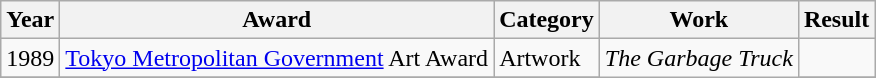<table class="wikitable">
<tr>
<th>Year</th>
<th>Award</th>
<th>Category</th>
<th>Work</th>
<th>Result</th>
</tr>
<tr>
<td>1989</td>
<td><a href='#'>Tokyo Metropolitan Government</a> Art Award</td>
<td>Artwork</td>
<td rowspan="2 align="center"><em>The Garbage Truck</em></td>
<td></td>
</tr>
<tr>
</tr>
</table>
